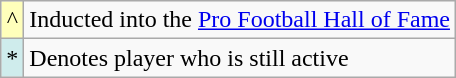<table class="wikitable">
<tr>
<td style="text-align:center; background:#ffb;">^</td>
<td>Inducted into the <a href='#'>Pro Football Hall of Fame</a></td>
</tr>
<tr>
<td style="text-align:center; background:#cfecec;">*</td>
<td>Denotes player who is still active</td>
</tr>
</table>
